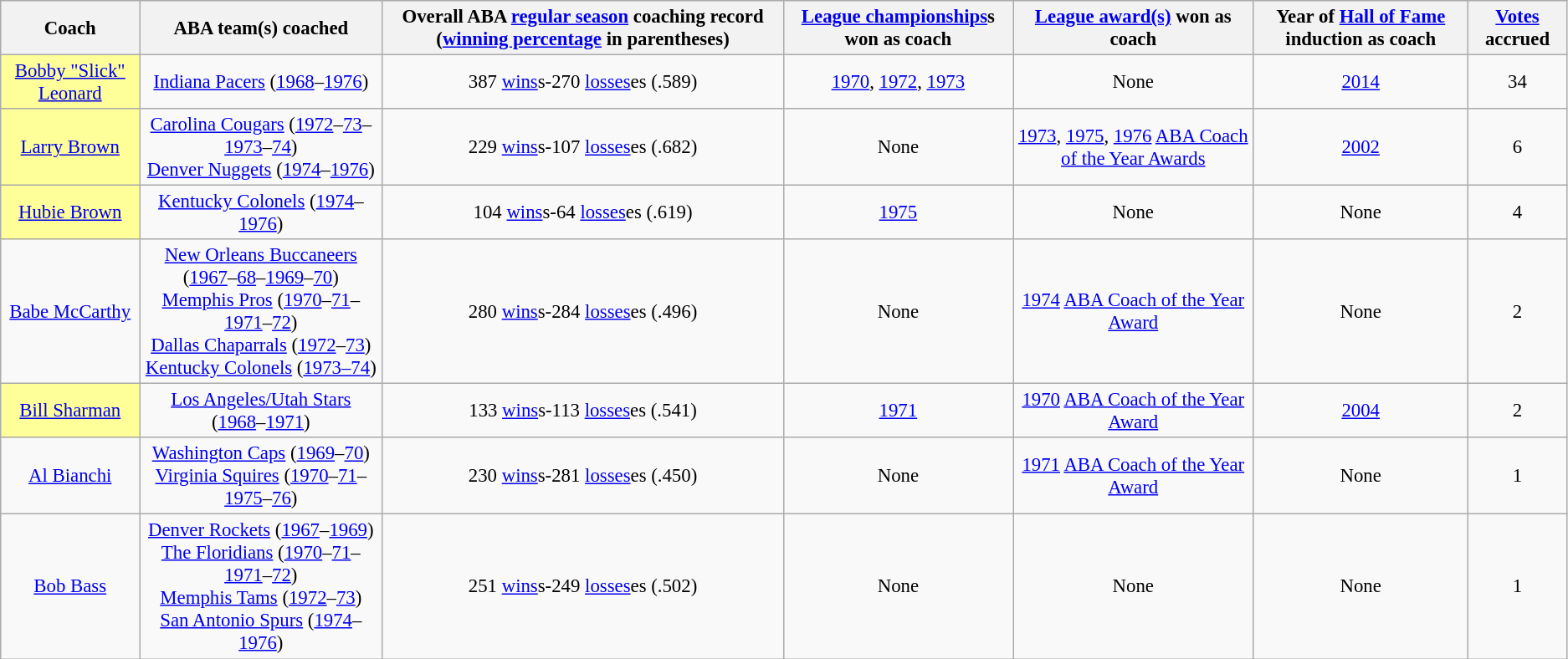<table class="wikitable" style="font-size: 95%; text-align:center">
<tr>
<th>Coach</th>
<th>ABA team(s) coached</th>
<th>Overall ABA <a href='#'>regular season</a> coaching record (<a href='#'>winning percentage</a> in parentheses)</th>
<th><a href='#'>League championships</a>s won as coach</th>
<th><a href='#'>League award(s)</a> won as coach</th>
<th>Year of <a href='#'>Hall of Fame</a> induction as coach</th>
<th><a href='#'>Votes</a> accrued </th>
</tr>
<tr>
<td bgcolor="#FFFF99"><a href='#'>Bobby "Slick" Leonard</a></td>
<td><a href='#'>Indiana Pacers</a> (<a href='#'>1968</a>–<a href='#'>1976</a>)</td>
<td>387 <a href='#'>wins</a>s-270 <a href='#'>losses</a>es (.589)</td>
<td><a href='#'>1970</a>, <a href='#'>1972</a>, <a href='#'>1973</a></td>
<td>None</td>
<td><a href='#'>2014</a></td>
<td>34</td>
</tr>
<tr>
<td bgcolor="#FFFF99"><a href='#'>Larry Brown</a></td>
<td><a href='#'>Carolina Cougars</a> (<a href='#'>1972</a>–<a href='#'>73</a>–<a href='#'>1973</a>–<a href='#'>74</a>) <br> <a href='#'>Denver Nuggets</a> (<a href='#'>1974</a>–<a href='#'>1976</a>)</td>
<td>229 <a href='#'>wins</a>s-107 <a href='#'>losses</a>es (.682)</td>
<td>None</td>
<td><a href='#'>1973</a>, <a href='#'>1975</a>, <a href='#'>1976</a> <a href='#'>ABA Coach of the Year Awards</a></td>
<td><a href='#'>2002</a></td>
<td>6</td>
</tr>
<tr>
<td bgcolor="#FFFF99"><a href='#'>Hubie Brown</a></td>
<td><a href='#'>Kentucky Colonels</a> (<a href='#'>1974</a>–<a href='#'>1976</a>)</td>
<td>104 <a href='#'>wins</a>s-64 <a href='#'>losses</a>es (.619)</td>
<td><a href='#'>1975</a></td>
<td>None</td>
<td>None</td>
<td>4</td>
</tr>
<tr>
<td><a href='#'>Babe McCarthy</a></td>
<td><a href='#'>New Orleans Buccaneers</a> (<a href='#'>1967</a>–<a href='#'>68</a>–<a href='#'>1969</a>–<a href='#'>70</a>) <br> <a href='#'>Memphis Pros</a> (<a href='#'>1970</a>–<a href='#'>71</a>–<a href='#'>1971</a>–<a href='#'>72</a>) <br> <a href='#'>Dallas Chaparrals</a> (<a href='#'>1972</a>–<a href='#'>73</a>) <br> <a href='#'>Kentucky Colonels</a> (<a href='#'>1973–74</a>)</td>
<td>280 <a href='#'>wins</a>s-284 <a href='#'>losses</a>es (.496)</td>
<td>None</td>
<td><a href='#'>1974</a> <a href='#'>ABA Coach of the Year Award</a></td>
<td>None</td>
<td>2</td>
</tr>
<tr>
<td bgcolor="#FFFF99"><a href='#'>Bill Sharman</a></td>
<td><a href='#'>Los Angeles/Utah Stars</a> (<a href='#'>1968</a>–<a href='#'>1971</a>)</td>
<td>133 <a href='#'>wins</a>s-113 <a href='#'>losses</a>es (.541)</td>
<td><a href='#'>1971</a></td>
<td><a href='#'>1970</a> <a href='#'>ABA Coach of the Year Award</a></td>
<td><a href='#'>2004</a></td>
<td>2</td>
</tr>
<tr>
<td><a href='#'>Al Bianchi</a></td>
<td><a href='#'>Washington Caps</a> (<a href='#'>1969</a>–<a href='#'>70</a>) <br> <a href='#'>Virginia Squires</a> (<a href='#'>1970</a>–<a href='#'>71</a>–<a href='#'>1975</a>–<a href='#'>76</a>)</td>
<td>230 <a href='#'>wins</a>s-281 <a href='#'>losses</a>es (.450)</td>
<td>None</td>
<td><a href='#'>1971</a> <a href='#'>ABA Coach of the Year Award</a></td>
<td>None</td>
<td>1</td>
</tr>
<tr>
<td><a href='#'>Bob Bass</a></td>
<td><a href='#'>Denver Rockets</a> (<a href='#'>1967</a>–<a href='#'>1969</a>) <br> <a href='#'>The Floridians</a> (<a href='#'>1970</a>–<a href='#'>71</a>–<a href='#'>1971</a>–<a href='#'>72</a>) <br> <a href='#'>Memphis Tams</a> (<a href='#'>1972</a>–<a href='#'>73</a>) <br> <a href='#'>San Antonio Spurs</a> (<a href='#'>1974</a>–<a href='#'>1976</a>)</td>
<td>251 <a href='#'>wins</a>s-249 <a href='#'>losses</a>es (.502)</td>
<td>None</td>
<td>None</td>
<td>None</td>
<td>1</td>
</tr>
</table>
